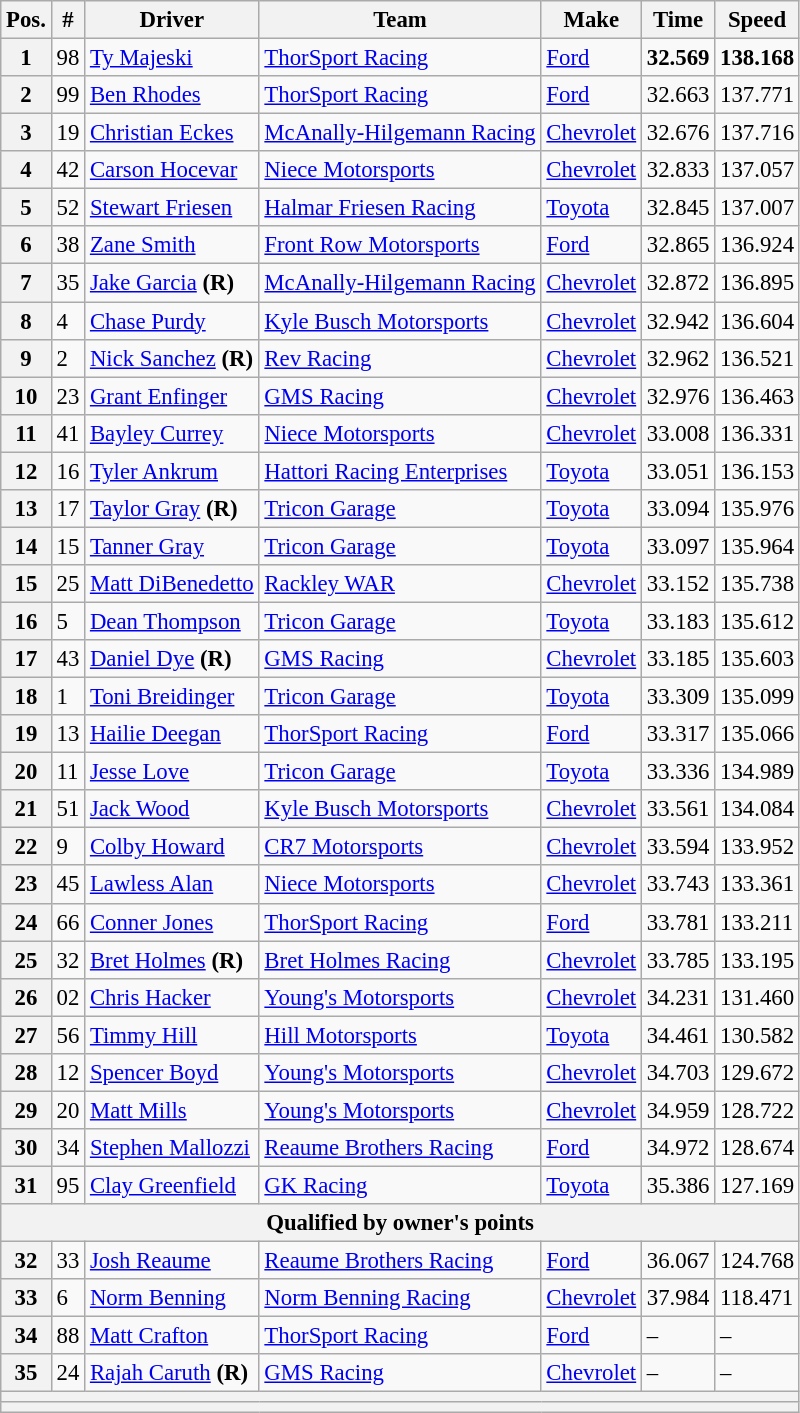<table class="wikitable" style="font-size:95%">
<tr>
<th>Pos.</th>
<th>#</th>
<th>Driver</th>
<th>Team</th>
<th>Make</th>
<th>Time</th>
<th>Speed</th>
</tr>
<tr>
<th>1</th>
<td>98</td>
<td><a href='#'>Ty Majeski</a></td>
<td><a href='#'>ThorSport Racing</a></td>
<td><a href='#'>Ford</a></td>
<td><strong>32.569</strong></td>
<td><strong>138.168</strong></td>
</tr>
<tr>
<th>2</th>
<td>99</td>
<td><a href='#'>Ben Rhodes</a></td>
<td><a href='#'>ThorSport Racing</a></td>
<td><a href='#'>Ford</a></td>
<td>32.663</td>
<td>137.771</td>
</tr>
<tr>
<th>3</th>
<td>19</td>
<td><a href='#'>Christian Eckes</a></td>
<td><a href='#'>McAnally-Hilgemann Racing</a></td>
<td><a href='#'>Chevrolet</a></td>
<td>32.676</td>
<td>137.716</td>
</tr>
<tr>
<th>4</th>
<td>42</td>
<td><a href='#'>Carson Hocevar</a></td>
<td><a href='#'>Niece Motorsports</a></td>
<td><a href='#'>Chevrolet</a></td>
<td>32.833</td>
<td>137.057</td>
</tr>
<tr>
<th>5</th>
<td>52</td>
<td><a href='#'>Stewart Friesen</a></td>
<td><a href='#'>Halmar Friesen Racing</a></td>
<td><a href='#'>Toyota</a></td>
<td>32.845</td>
<td>137.007</td>
</tr>
<tr>
<th>6</th>
<td>38</td>
<td><a href='#'>Zane Smith</a></td>
<td><a href='#'>Front Row Motorsports</a></td>
<td><a href='#'>Ford</a></td>
<td>32.865</td>
<td>136.924</td>
</tr>
<tr>
<th>7</th>
<td>35</td>
<td><a href='#'>Jake Garcia</a> <strong>(R)</strong></td>
<td><a href='#'>McAnally-Hilgemann Racing</a></td>
<td><a href='#'>Chevrolet</a></td>
<td>32.872</td>
<td>136.895</td>
</tr>
<tr>
<th>8</th>
<td>4</td>
<td><a href='#'>Chase Purdy</a></td>
<td><a href='#'>Kyle Busch Motorsports</a></td>
<td><a href='#'>Chevrolet</a></td>
<td>32.942</td>
<td>136.604</td>
</tr>
<tr>
<th>9</th>
<td>2</td>
<td><a href='#'>Nick Sanchez</a> <strong>(R)</strong></td>
<td><a href='#'>Rev Racing</a></td>
<td><a href='#'>Chevrolet</a></td>
<td>32.962</td>
<td>136.521</td>
</tr>
<tr>
<th>10</th>
<td>23</td>
<td><a href='#'>Grant Enfinger</a></td>
<td><a href='#'>GMS Racing</a></td>
<td><a href='#'>Chevrolet</a></td>
<td>32.976</td>
<td>136.463</td>
</tr>
<tr>
<th>11</th>
<td>41</td>
<td><a href='#'>Bayley Currey</a></td>
<td><a href='#'>Niece Motorsports</a></td>
<td><a href='#'>Chevrolet</a></td>
<td>33.008</td>
<td>136.331</td>
</tr>
<tr>
<th>12</th>
<td>16</td>
<td><a href='#'>Tyler Ankrum</a></td>
<td><a href='#'>Hattori Racing Enterprises</a></td>
<td><a href='#'>Toyota</a></td>
<td>33.051</td>
<td>136.153</td>
</tr>
<tr>
<th>13</th>
<td>17</td>
<td><a href='#'>Taylor Gray</a> <strong>(R)</strong></td>
<td><a href='#'>Tricon Garage</a></td>
<td><a href='#'>Toyota</a></td>
<td>33.094</td>
<td>135.976</td>
</tr>
<tr>
<th>14</th>
<td>15</td>
<td><a href='#'>Tanner Gray</a></td>
<td><a href='#'>Tricon Garage</a></td>
<td><a href='#'>Toyota</a></td>
<td>33.097</td>
<td>135.964</td>
</tr>
<tr>
<th>15</th>
<td>25</td>
<td><a href='#'>Matt DiBenedetto</a></td>
<td><a href='#'>Rackley WAR</a></td>
<td><a href='#'>Chevrolet</a></td>
<td>33.152</td>
<td>135.738</td>
</tr>
<tr>
<th>16</th>
<td>5</td>
<td><a href='#'>Dean Thompson</a></td>
<td><a href='#'>Tricon Garage</a></td>
<td><a href='#'>Toyota</a></td>
<td>33.183</td>
<td>135.612</td>
</tr>
<tr>
<th>17</th>
<td>43</td>
<td><a href='#'>Daniel Dye</a> <strong>(R)</strong></td>
<td><a href='#'>GMS Racing</a></td>
<td><a href='#'>Chevrolet</a></td>
<td>33.185</td>
<td>135.603</td>
</tr>
<tr>
<th>18</th>
<td>1</td>
<td><a href='#'>Toni Breidinger</a></td>
<td><a href='#'>Tricon Garage</a></td>
<td><a href='#'>Toyota</a></td>
<td>33.309</td>
<td>135.099</td>
</tr>
<tr>
<th>19</th>
<td>13</td>
<td><a href='#'>Hailie Deegan</a></td>
<td><a href='#'>ThorSport Racing</a></td>
<td><a href='#'>Ford</a></td>
<td>33.317</td>
<td>135.066</td>
</tr>
<tr>
<th>20</th>
<td>11</td>
<td><a href='#'>Jesse Love</a></td>
<td><a href='#'>Tricon Garage</a></td>
<td><a href='#'>Toyota</a></td>
<td>33.336</td>
<td>134.989</td>
</tr>
<tr>
<th>21</th>
<td>51</td>
<td><a href='#'>Jack Wood</a></td>
<td><a href='#'>Kyle Busch Motorsports</a></td>
<td><a href='#'>Chevrolet</a></td>
<td>33.561</td>
<td>134.084</td>
</tr>
<tr>
<th>22</th>
<td>9</td>
<td><a href='#'>Colby Howard</a></td>
<td><a href='#'>CR7 Motorsports</a></td>
<td><a href='#'>Chevrolet</a></td>
<td>33.594</td>
<td>133.952</td>
</tr>
<tr>
<th>23</th>
<td>45</td>
<td><a href='#'>Lawless Alan</a></td>
<td><a href='#'>Niece Motorsports</a></td>
<td><a href='#'>Chevrolet</a></td>
<td>33.743</td>
<td>133.361</td>
</tr>
<tr>
<th>24</th>
<td>66</td>
<td><a href='#'>Conner Jones</a></td>
<td><a href='#'>ThorSport Racing</a></td>
<td><a href='#'>Ford</a></td>
<td>33.781</td>
<td>133.211</td>
</tr>
<tr>
<th>25</th>
<td>32</td>
<td><a href='#'>Bret Holmes</a> <strong>(R)</strong></td>
<td><a href='#'>Bret Holmes Racing</a></td>
<td><a href='#'>Chevrolet</a></td>
<td>33.785</td>
<td>133.195</td>
</tr>
<tr>
<th>26</th>
<td>02</td>
<td><a href='#'>Chris Hacker</a></td>
<td><a href='#'>Young's Motorsports</a></td>
<td><a href='#'>Chevrolet</a></td>
<td>34.231</td>
<td>131.460</td>
</tr>
<tr>
<th>27</th>
<td>56</td>
<td><a href='#'>Timmy Hill</a></td>
<td><a href='#'>Hill Motorsports</a></td>
<td><a href='#'>Toyota</a></td>
<td>34.461</td>
<td>130.582</td>
</tr>
<tr>
<th>28</th>
<td>12</td>
<td><a href='#'>Spencer Boyd</a></td>
<td><a href='#'>Young's Motorsports</a></td>
<td><a href='#'>Chevrolet</a></td>
<td>34.703</td>
<td>129.672</td>
</tr>
<tr>
<th>29</th>
<td>20</td>
<td><a href='#'>Matt Mills</a></td>
<td><a href='#'>Young's Motorsports</a></td>
<td><a href='#'>Chevrolet</a></td>
<td>34.959</td>
<td>128.722</td>
</tr>
<tr>
<th>30</th>
<td>34</td>
<td><a href='#'>Stephen Mallozzi</a></td>
<td><a href='#'>Reaume Brothers Racing</a></td>
<td><a href='#'>Ford</a></td>
<td>34.972</td>
<td>128.674</td>
</tr>
<tr>
<th>31</th>
<td>95</td>
<td><a href='#'>Clay Greenfield</a></td>
<td><a href='#'>GK Racing</a></td>
<td><a href='#'>Toyota</a></td>
<td>35.386</td>
<td>127.169</td>
</tr>
<tr>
<th colspan="7">Qualified by owner's points</th>
</tr>
<tr>
<th>32</th>
<td>33</td>
<td><a href='#'>Josh Reaume</a></td>
<td><a href='#'>Reaume Brothers Racing</a></td>
<td><a href='#'>Ford</a></td>
<td>36.067</td>
<td>124.768</td>
</tr>
<tr>
<th>33</th>
<td>6</td>
<td><a href='#'>Norm Benning</a></td>
<td><a href='#'>Norm Benning Racing</a></td>
<td><a href='#'>Chevrolet</a></td>
<td>37.984</td>
<td>118.471</td>
</tr>
<tr>
<th>34</th>
<td>88</td>
<td><a href='#'>Matt Crafton</a></td>
<td><a href='#'>ThorSport Racing</a></td>
<td><a href='#'>Ford</a></td>
<td>–</td>
<td>–</td>
</tr>
<tr>
<th>35</th>
<td>24</td>
<td><a href='#'>Rajah Caruth</a> <strong>(R)</strong></td>
<td><a href='#'>GMS Racing</a></td>
<td><a href='#'>Chevrolet</a></td>
<td>–</td>
<td>–</td>
</tr>
<tr>
<th colspan="7"></th>
</tr>
<tr>
<th colspan="7"></th>
</tr>
</table>
